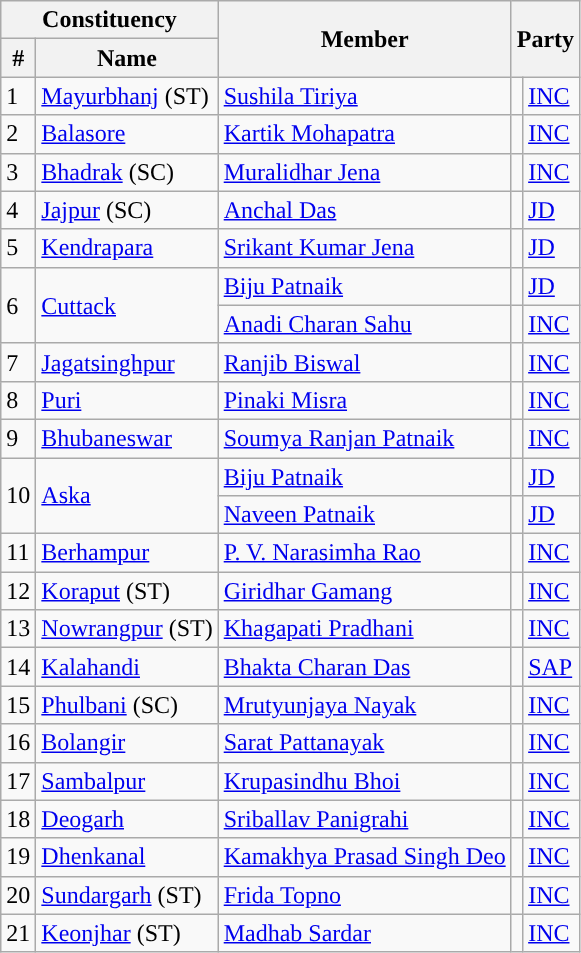<table class="wikitable sortable">
<tr>
<th colspan="2">Constituency</th>
<th rowspan="2">Member</th>
<th colspan="2" rowspan="2">Party</th>
</tr>
<tr>
<th>#</th>
<th>Name</th>
</tr>
<tr>
<td>1</td>
<td><a href='#'>Mayurbhanj</a> (ST)</td>
<td><a href='#'>Sushila Tiriya</a></td>
<td style="background-color: "></td>
<td><a href='#'>INC</a></td>
</tr>
<tr>
<td>2</td>
<td><a href='#'>Balasore</a></td>
<td><a href='#'>Kartik Mohapatra</a></td>
<td style="background-color: "></td>
<td><a href='#'>INC</a></td>
</tr>
<tr>
<td>3</td>
<td><a href='#'>Bhadrak</a> (SC)</td>
<td><a href='#'>Muralidhar Jena</a></td>
<td style="background-color: "></td>
<td><a href='#'>INC</a></td>
</tr>
<tr>
<td>4</td>
<td><a href='#'>Jajpur</a> (SC)</td>
<td><a href='#'>Anchal Das</a></td>
<td style="background-color: "></td>
<td><a href='#'>JD</a></td>
</tr>
<tr>
<td>5</td>
<td><a href='#'>Kendrapara</a></td>
<td><a href='#'>Srikant Kumar Jena</a></td>
<td style="background-color: "></td>
<td><a href='#'>JD</a></td>
</tr>
<tr>
<td rowspan="2">6</td>
<td rowspan="2"><a href='#'>Cuttack</a></td>
<td><a href='#'>Biju Patnaik</a></td>
<td style="background-color: "></td>
<td><a href='#'>JD</a></td>
</tr>
<tr>
<td><a href='#'>Anadi Charan Sahu</a></td>
<td style="background-color: "></td>
<td><a href='#'>INC</a></td>
</tr>
<tr>
<td>7</td>
<td><a href='#'>Jagatsinghpur</a></td>
<td><a href='#'>Ranjib Biswal</a></td>
<td style="background-color: "></td>
<td><a href='#'>INC</a></td>
</tr>
<tr>
<td>8</td>
<td><a href='#'>Puri</a></td>
<td><a href='#'>Pinaki Misra</a></td>
<td style="background-color: "></td>
<td><a href='#'>INC</a></td>
</tr>
<tr>
<td>9</td>
<td><a href='#'>Bhubaneswar</a></td>
<td><a href='#'>Soumya Ranjan Patnaik</a></td>
<td style="background-color: "></td>
<td><a href='#'>INC</a></td>
</tr>
<tr>
<td rowspan="2">10</td>
<td rowspan="2"><a href='#'>Aska</a></td>
<td><a href='#'>Biju Patnaik</a></td>
<td style="background-color: "></td>
<td><a href='#'>JD</a></td>
</tr>
<tr>
<td><a href='#'>Naveen Patnaik</a></td>
<td style="background-color: "></td>
<td><a href='#'>JD</a></td>
</tr>
<tr>
<td>11</td>
<td><a href='#'>Berhampur</a></td>
<td><a href='#'>P. V. Narasimha Rao</a></td>
<td style="background-color: "></td>
<td><a href='#'>INC</a></td>
</tr>
<tr>
<td>12</td>
<td><a href='#'>Koraput</a> (ST)</td>
<td><a href='#'>Giridhar Gamang</a></td>
<td style="background-color: "></td>
<td><a href='#'>INC</a></td>
</tr>
<tr>
<td>13</td>
<td><a href='#'>Nowrangpur</a> (ST)</td>
<td><a href='#'>Khagapati Pradhani</a></td>
<td style="background-color: "></td>
<td><a href='#'>INC</a></td>
</tr>
<tr>
<td>14</td>
<td><a href='#'>Kalahandi</a></td>
<td><a href='#'>Bhakta Charan Das</a></td>
<td style="background-color: "></td>
<td><a href='#'>SAP</a></td>
</tr>
<tr>
<td>15</td>
<td><a href='#'>Phulbani</a> (SC)</td>
<td><a href='#'>Mrutyunjaya Nayak</a></td>
<td style="background-color: "></td>
<td><a href='#'>INC</a></td>
</tr>
<tr>
<td>16</td>
<td><a href='#'>Bolangir</a></td>
<td><a href='#'>Sarat Pattanayak</a></td>
<td style="background-color: "></td>
<td><a href='#'>INC</a></td>
</tr>
<tr>
<td>17</td>
<td><a href='#'>Sambalpur</a></td>
<td><a href='#'>Krupasindhu Bhoi</a></td>
<td style="background-color: "></td>
<td><a href='#'>INC</a></td>
</tr>
<tr>
<td>18</td>
<td><a href='#'>Deogarh</a></td>
<td><a href='#'>Sriballav Panigrahi</a></td>
<td style="background-color: "></td>
<td><a href='#'>INC</a></td>
</tr>
<tr>
<td>19</td>
<td><a href='#'>Dhenkanal</a></td>
<td><a href='#'>Kamakhya Prasad Singh Deo</a></td>
<td style="background-color: "></td>
<td><a href='#'>INC</a></td>
</tr>
<tr>
<td>20</td>
<td><a href='#'>Sundargarh</a> (ST)</td>
<td><a href='#'>Frida Topno</a></td>
<td style="background-color: "></td>
<td><a href='#'>INC</a></td>
</tr>
<tr>
<td>21</td>
<td><a href='#'>Keonjhar</a> (ST)</td>
<td><a href='#'>Madhab Sardar</a></td>
<td style="background-color: "></td>
<td><a href='#'>INC</a></td>
</tr>
</table>
